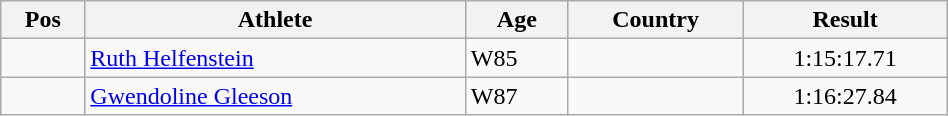<table class="wikitable"  style="text-align:center; width:50%;">
<tr>
<th>Pos</th>
<th>Athlete</th>
<th>Age</th>
<th>Country</th>
<th>Result</th>
</tr>
<tr>
<td align=center></td>
<td align=left><a href='#'>Ruth Helfenstein</a></td>
<td align=left>W85</td>
<td align=left></td>
<td>1:15:17.71</td>
</tr>
<tr>
<td align=center></td>
<td align=left><a href='#'>Gwendoline Gleeson</a></td>
<td align=left>W87</td>
<td align=left></td>
<td>1:16:27.84</td>
</tr>
</table>
